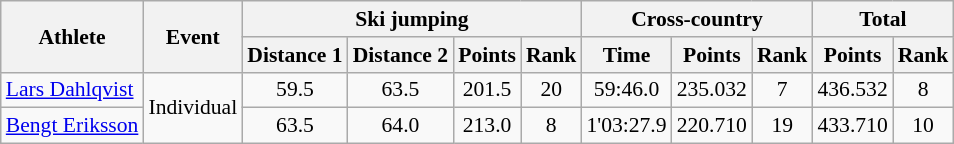<table class="wikitable" style="font-size:90%">
<tr>
<th rowspan="2">Athlete</th>
<th rowspan="2">Event</th>
<th colspan="4">Ski jumping</th>
<th colspan="3">Cross-country</th>
<th colspan="2">Total</th>
</tr>
<tr>
<th>Distance 1</th>
<th>Distance 2</th>
<th>Points</th>
<th>Rank</th>
<th>Time</th>
<th>Points</th>
<th>Rank</th>
<th>Points</th>
<th>Rank</th>
</tr>
<tr>
<td><a href='#'>Lars Dahlqvist</a></td>
<td rowspan="2">Individual</td>
<td align="center">59.5</td>
<td align="center">63.5</td>
<td align="center">201.5</td>
<td align="center">20</td>
<td align="center">59:46.0</td>
<td align="center">235.032</td>
<td align="center">7</td>
<td align="center">436.532</td>
<td align="center">8</td>
</tr>
<tr>
<td><a href='#'>Bengt Eriksson</a></td>
<td align="center">63.5</td>
<td align="center">64.0</td>
<td align="center">213.0</td>
<td align="center">8</td>
<td align="center">1'03:27.9</td>
<td align="center">220.710</td>
<td align="center">19</td>
<td align="center">433.710</td>
<td align="center">10</td>
</tr>
</table>
